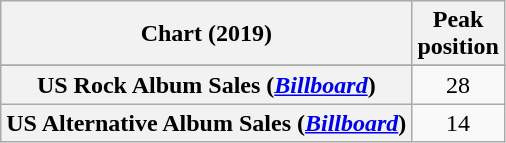<table class="wikitable plainrowheaders sortable" style="text-align:center">
<tr>
<th scope="col">Chart (2019)</th>
<th scope="col">Peak<br>position</th>
</tr>
<tr>
</tr>
<tr>
</tr>
<tr>
</tr>
<tr>
</tr>
<tr>
</tr>
<tr>
<th scope="row">US Rock Album Sales (<em><a href='#'>Billboard</a></em>)</th>
<td>28</td>
</tr>
<tr>
<th scope="row">US Alternative Album Sales (<em><a href='#'>Billboard</a></em>)</th>
<td>14</td>
</tr>
</table>
